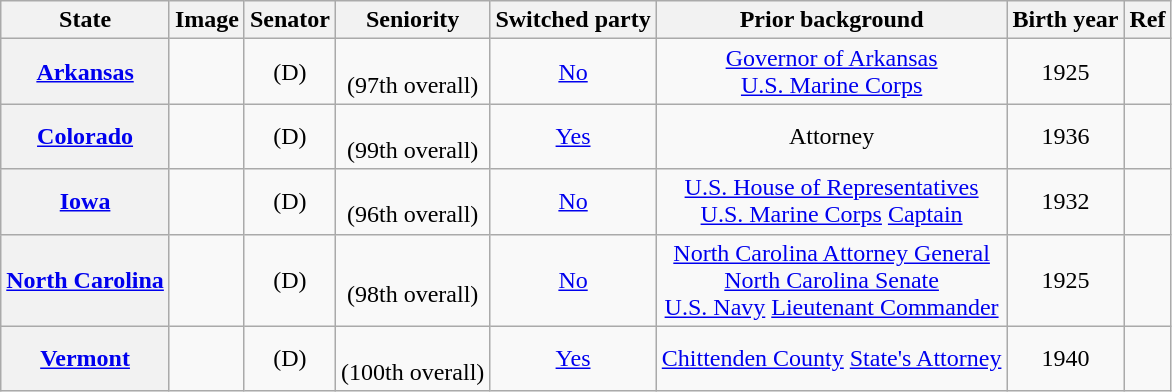<table class="sortable wikitable" style="text-align:center">
<tr>
<th>State</th>
<th>Image</th>
<th>Senator</th>
<th>Seniority</th>
<th>Switched party</th>
<th>Prior background</th>
<th>Birth year</th>
<th>Ref</th>
</tr>
<tr>
<th><a href='#'>Arkansas</a></th>
<td></td>
<td> (D)</td>
<td><br>(97th overall)</td>
<td><a href='#'>No</a><br></td>
<td><a href='#'>Governor of Arkansas</a><br><a href='#'>U.S. Marine Corps</a></td>
<td>1925</td>
<td></td>
</tr>
<tr>
<th><a href='#'>Colorado</a></th>
<td></td>
<td> (D)</td>
<td><br>(99th overall)</td>
<td><a href='#'>Yes</a><br></td>
<td>Attorney</td>
<td>1936</td>
<td></td>
</tr>
<tr>
<th><a href='#'>Iowa</a></th>
<td></td>
<td> (D)</td>
<td><br>(96th overall)</td>
<td><a href='#'>No</a><br></td>
<td><a href='#'>U.S. House of Representatives</a><br><a href='#'>U.S. Marine Corps</a> <a href='#'>Captain</a></td>
<td>1932</td>
<td></td>
</tr>
<tr>
<th><a href='#'>North Carolina</a></th>
<td></td>
<td> (D)</td>
<td><br>(98th overall)</td>
<td><a href='#'>No</a><br></td>
<td><a href='#'>North Carolina Attorney General</a><br><a href='#'>North Carolina Senate</a><br><a href='#'>U.S. Navy</a> <a href='#'>Lieutenant Commander</a></td>
<td>1925</td>
<td></td>
</tr>
<tr>
<th><a href='#'>Vermont</a></th>
<td></td>
<td> (D)</td>
<td><br>(100th overall)</td>
<td><a href='#'>Yes</a><br></td>
<td><a href='#'>Chittenden County</a> <a href='#'>State's Attorney</a></td>
<td>1940</td>
<td></td>
</tr>
</table>
